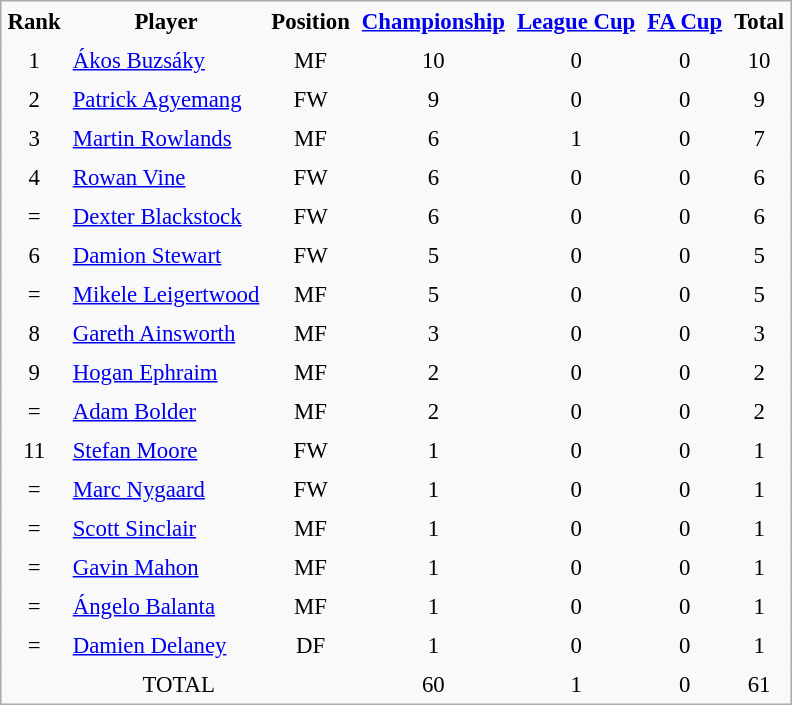<table class= border="2" cellpadding="4" cellspacing="0" style="text-align:center; margin: 1em 1em 1em 0; background: #f9f9f9; border:1px #aaa solid; border-collapse: collapse; font-size: 95%;">
<tr>
<th>Rank</th>
<th>Player</th>
<th>Position</th>
<th><a href='#'>Championship</a></th>
<th><a href='#'>League Cup</a></th>
<th><a href='#'>FA Cup</a></th>
<th>Total</th>
</tr>
<tr>
<td align=center>1</td>
<td align=left> <a href='#'>Ákos Buzsáky</a></td>
<td align=center>MF</td>
<td align=center>10</td>
<td align=center>0</td>
<td align=center>0</td>
<td align=center>10</td>
</tr>
<tr>
<td align=center>2</td>
<td align=left> <a href='#'>Patrick Agyemang</a></td>
<td align=center>FW</td>
<td align=center>9</td>
<td align=center>0</td>
<td align=center>0</td>
<td align=center>9</td>
</tr>
<tr>
<td align=center>3</td>
<td align=left> <a href='#'>Martin Rowlands</a></td>
<td align=center>MF</td>
<td align=center>6</td>
<td align=center>1</td>
<td align=center>0</td>
<td align=center>7</td>
</tr>
<tr>
<td align=center>4</td>
<td align=left> <a href='#'>Rowan Vine</a></td>
<td align=center>FW</td>
<td align=center>6</td>
<td align=center>0</td>
<td align=center>0</td>
<td align=center>6</td>
</tr>
<tr>
<td align=center>=</td>
<td align=left> <a href='#'>Dexter Blackstock</a></td>
<td align=center>FW</td>
<td align=center>6</td>
<td align=center>0</td>
<td align=center>0</td>
<td align=center>6</td>
</tr>
<tr>
<td align=center>6</td>
<td align=left> <a href='#'>Damion Stewart</a></td>
<td align=center>FW</td>
<td align=center>5</td>
<td align=center>0</td>
<td align=center>0</td>
<td align=center>5</td>
</tr>
<tr>
<td align=center>=</td>
<td align=left> <a href='#'>Mikele Leigertwood</a></td>
<td align=center>MF</td>
<td align=center>5</td>
<td align=center>0</td>
<td align=center>0</td>
<td align=center>5</td>
</tr>
<tr>
<td align=center>8</td>
<td align=left> <a href='#'>Gareth Ainsworth</a></td>
<td align=center>MF</td>
<td align=center>3</td>
<td align=center>0</td>
<td align=center>0</td>
<td align=center>3</td>
</tr>
<tr>
<td align=center>9</td>
<td align=left> <a href='#'>Hogan Ephraim</a></td>
<td align=center>MF</td>
<td align=center>2</td>
<td align=center>0</td>
<td align=center>0</td>
<td align=center>2</td>
</tr>
<tr>
<td align=center>=</td>
<td align=left> <a href='#'>Adam Bolder</a></td>
<td align=center>MF</td>
<td align=center>2</td>
<td align=center>0</td>
<td align=center>0</td>
<td align=center>2</td>
</tr>
<tr>
<td align=center>11</td>
<td align=left> <a href='#'>Stefan Moore</a></td>
<td align=center>FW</td>
<td align=center>1</td>
<td align=center>0</td>
<td align=center>0</td>
<td align=center>1</td>
</tr>
<tr>
<td align=center>=</td>
<td align=left> <a href='#'>Marc Nygaard</a></td>
<td align=center>FW</td>
<td align=center>1</td>
<td align=center>0</td>
<td align=center>0</td>
<td align=center>1</td>
</tr>
<tr>
<td align=center>=</td>
<td align=left> <a href='#'>Scott Sinclair</a></td>
<td align=center>MF</td>
<td align=center>1</td>
<td align=center>0</td>
<td align=center>0</td>
<td align=center>1</td>
</tr>
<tr>
<td align=center>=</td>
<td align=left> <a href='#'>Gavin Mahon</a></td>
<td align=center>MF</td>
<td align=center>1</td>
<td align=center>0</td>
<td align=center>0</td>
<td align=center>1</td>
</tr>
<tr>
<td align=center>=</td>
<td align=left> <a href='#'>Ángelo Balanta</a></td>
<td align=center>MF</td>
<td align=center>1</td>
<td align=center>0</td>
<td align=center>0</td>
<td align=center>1</td>
</tr>
<tr>
<td align=center>=</td>
<td align=left> <a href='#'>Damien Delaney</a></td>
<td align=center>DF</td>
<td align=center>1</td>
<td align=center>0</td>
<td align=center>0</td>
<td align=center>1</td>
</tr>
<tr>
<td align=center; colspan="3">TOTAL</td>
<td align=center>60</td>
<td align=center>1</td>
<td align=center>0</td>
<td align=center>61</td>
</tr>
</table>
